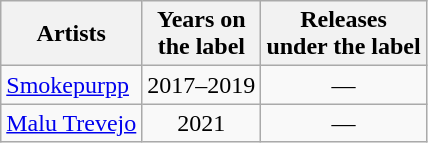<table class="wikitable sortable">
<tr>
<th>Artists</th>
<th>Years on<br>the label</th>
<th>Releases<br>under the label</th>
</tr>
<tr>
<td><a href='#'>Smokepurpp</a></td>
<td style="text-align:center;">2017–2019</td>
<td style="text-align:center;">—</td>
</tr>
<tr>
<td><a href='#'>Malu Trevejo</a></td>
<td style="text-align:center;">2021</td>
<td style="text-align:center;">—</td>
</tr>
</table>
